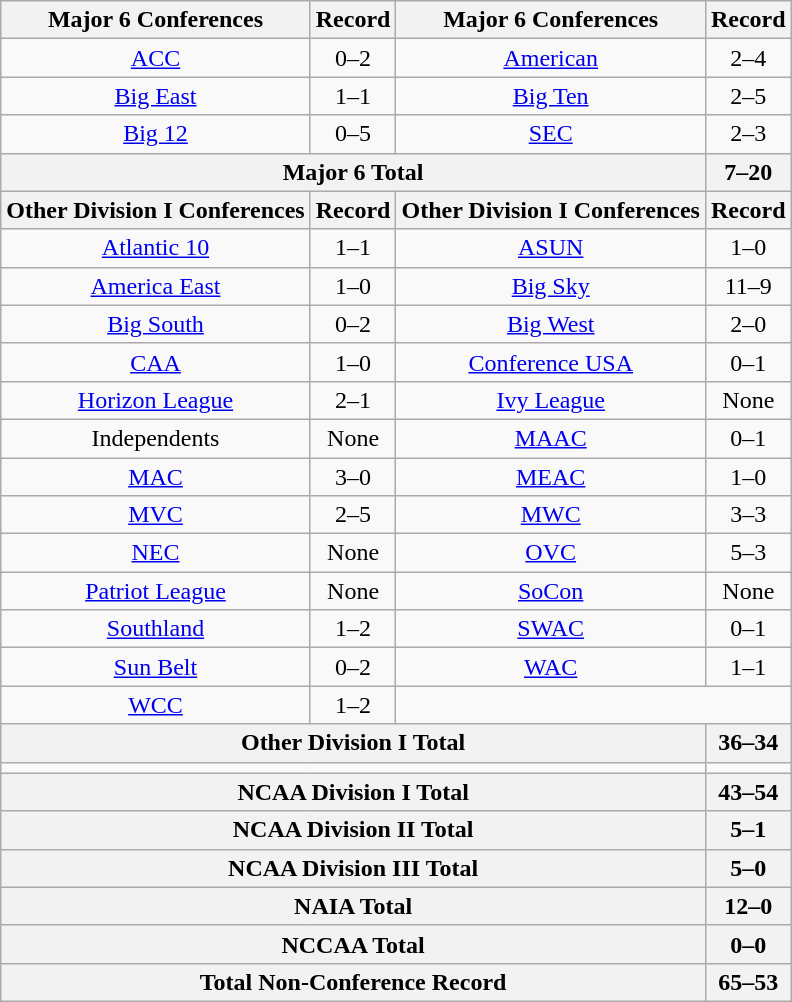<table class="wikitable" style="text-align:center">
<tr>
<th>Major 6 Conferences</th>
<th>Record</th>
<th>Major 6 Conferences</th>
<th>Record</th>
</tr>
<tr>
<td><a href='#'>ACC</a></td>
<td>0–2</td>
<td><a href='#'>American</a></td>
<td>2–4</td>
</tr>
<tr>
<td><a href='#'>Big East</a></td>
<td>1–1</td>
<td><a href='#'>Big Ten</a></td>
<td>2–5</td>
</tr>
<tr>
<td><a href='#'>Big 12</a></td>
<td>0–5</td>
<td><a href='#'>SEC</a></td>
<td>2–3</td>
</tr>
<tr>
<th colspan="3">Major 6 Total</th>
<th>7–20</th>
</tr>
<tr>
<th>Other Division I Conferences</th>
<th>Record</th>
<th>Other Division I Conferences</th>
<th>Record</th>
</tr>
<tr>
<td><a href='#'>Atlantic 10</a></td>
<td>1–1</td>
<td><a href='#'>ASUN</a></td>
<td>1–0</td>
</tr>
<tr>
<td><a href='#'>America East</a></td>
<td>1–0</td>
<td><a href='#'>Big Sky</a></td>
<td>11–9</td>
</tr>
<tr>
<td><a href='#'>Big South</a></td>
<td>0–2</td>
<td><a href='#'>Big West</a></td>
<td>2–0</td>
</tr>
<tr>
<td><a href='#'>CAA</a></td>
<td>1–0</td>
<td><a href='#'>Conference USA</a></td>
<td>0–1</td>
</tr>
<tr>
<td><a href='#'>Horizon League</a></td>
<td>2–1</td>
<td><a href='#'>Ivy League</a></td>
<td>None</td>
</tr>
<tr>
<td>Independents</td>
<td>None</td>
<td><a href='#'>MAAC</a></td>
<td>0–1</td>
</tr>
<tr>
<td><a href='#'>MAC</a></td>
<td>3–0</td>
<td><a href='#'>MEAC</a></td>
<td>1–0</td>
</tr>
<tr>
<td><a href='#'>MVC</a></td>
<td>2–5</td>
<td><a href='#'>MWC</a></td>
<td>3–3</td>
</tr>
<tr>
<td><a href='#'>NEC</a></td>
<td>None</td>
<td><a href='#'>OVC</a></td>
<td>5–3</td>
</tr>
<tr>
<td><a href='#'>Patriot League</a></td>
<td>None</td>
<td><a href='#'>SoCon</a></td>
<td>None</td>
</tr>
<tr>
<td><a href='#'>Southland</a></td>
<td>1–2</td>
<td><a href='#'>SWAC</a></td>
<td>0–1</td>
</tr>
<tr>
<td><a href='#'>Sun Belt</a></td>
<td>0–2</td>
<td><a href='#'>WAC</a></td>
<td>1–1</td>
</tr>
<tr>
<td><a href='#'>WCC</a></td>
<td>1–2</td>
</tr>
<tr>
<th colspan="3">Other Division I Total</th>
<th>36–34</th>
</tr>
<tr>
<td colspan="3"></td>
<td></td>
</tr>
<tr>
<th colspan="3">NCAA Division I Total</th>
<th>43–54</th>
</tr>
<tr>
<th colspan="3">NCAA Division II Total</th>
<th>5–1</th>
</tr>
<tr>
<th colspan="3">NCAA Division III Total</th>
<th>5–0</th>
</tr>
<tr>
<th colspan="3">NAIA Total</th>
<th>12–0</th>
</tr>
<tr>
<th colspan="3">NCCAA Total</th>
<th>0–0</th>
</tr>
<tr>
<th colspan="3">Total Non-Conference Record</th>
<th>65–53</th>
</tr>
</table>
